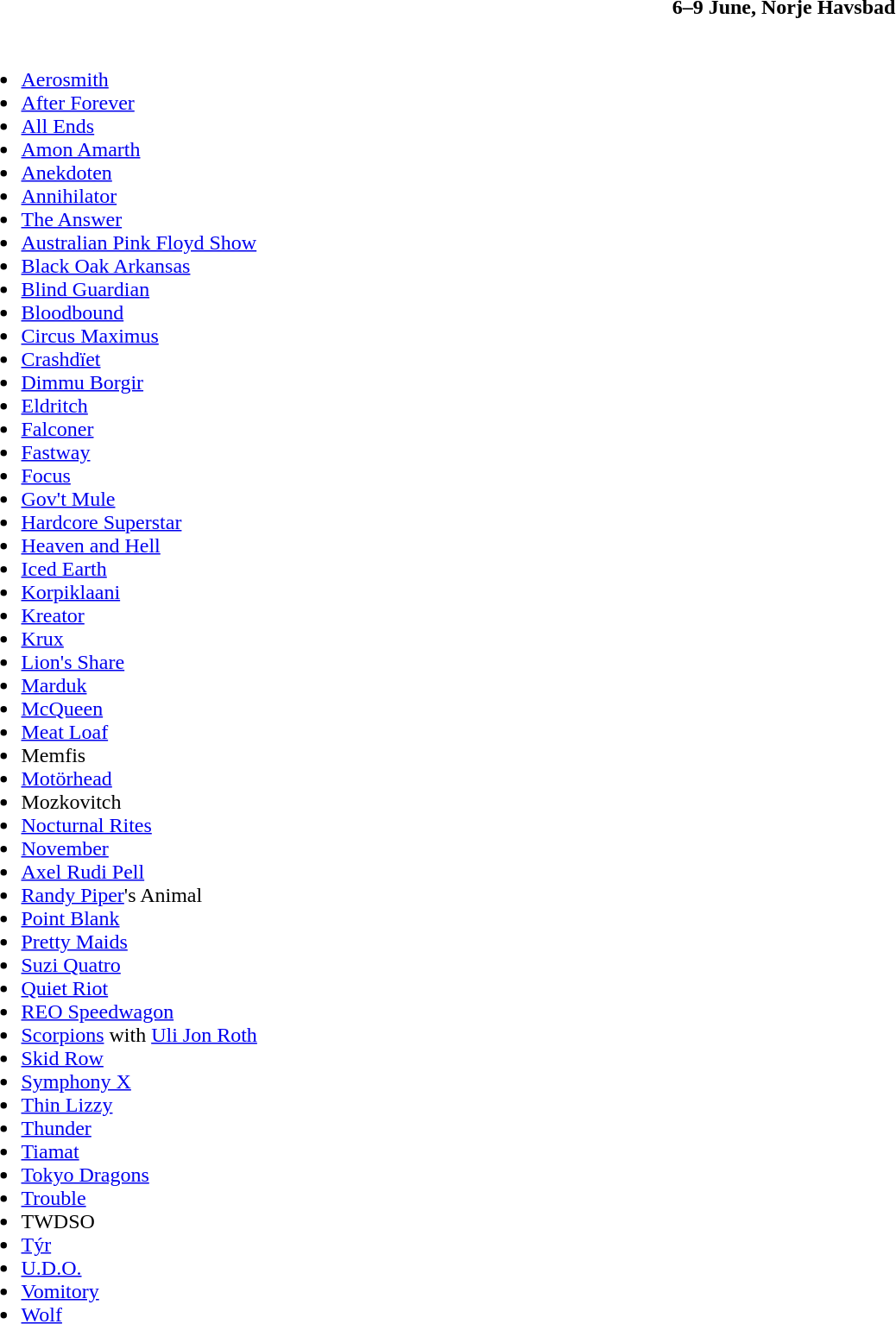<table class="toccolours collapsible" style="width:100%;">
<tr>
<th>6–9 June, Norje Havsbad</th>
</tr>
<tr>
<td><br><ul><li><a href='#'>Aerosmith</a></li><li><a href='#'>After Forever</a></li><li><a href='#'>All Ends</a></li><li><a href='#'>Amon Amarth</a></li><li><a href='#'>Anekdoten</a></li><li><a href='#'>Annihilator</a></li><li><a href='#'>The Answer</a></li><li><a href='#'>Australian Pink Floyd Show</a></li><li><a href='#'>Black Oak Arkansas</a></li><li><a href='#'>Blind Guardian</a></li><li><a href='#'>Bloodbound</a></li><li><a href='#'>Circus Maximus</a></li><li><a href='#'>Crashdïet</a></li><li><a href='#'>Dimmu Borgir</a></li><li><a href='#'>Eldritch</a></li><li><a href='#'>Falconer</a></li><li><a href='#'>Fastway</a></li><li><a href='#'>Focus</a></li><li><a href='#'>Gov't Mule</a></li><li><a href='#'>Hardcore Superstar</a></li><li><a href='#'>Heaven and Hell</a></li><li><a href='#'>Iced Earth</a></li><li><a href='#'>Korpiklaani</a></li><li><a href='#'>Kreator</a></li><li><a href='#'>Krux</a></li><li><a href='#'>Lion's Share</a> </li><li><a href='#'>Marduk</a></li><li><a href='#'>McQueen</a> </li><li><a href='#'>Meat Loaf</a></li><li>Memfis </li><li><a href='#'>Motörhead</a></li><li>Mozkovitch</li><li><a href='#'>Nocturnal Rites</a></li><li><a href='#'>November</a></li><li><a href='#'>Axel Rudi Pell</a></li><li><a href='#'>Randy Piper</a>'s Animal</li><li><a href='#'>Point Blank</a></li><li><a href='#'>Pretty Maids</a></li><li><a href='#'>Suzi Quatro</a></li><li><a href='#'>Quiet Riot</a></li><li><a href='#'>REO Speedwagon</a></li><li><a href='#'>Scorpions</a> with <a href='#'>Uli Jon Roth</a></li><li><a href='#'>Skid Row</a></li><li><a href='#'>Symphony X</a></li><li><a href='#'>Thin Lizzy</a></li><li><a href='#'>Thunder</a></li><li><a href='#'>Tiamat</a></li><li><a href='#'>Tokyo Dragons</a></li><li><a href='#'>Trouble</a></li><li>TWDSO</li><li><a href='#'>Týr</a></li><li><a href='#'>U.D.O.</a></li><li><a href='#'>Vomitory</a></li><li><a href='#'>Wolf</a></li></ul></td>
</tr>
</table>
